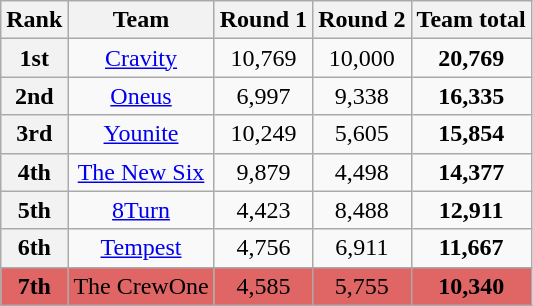<table class="wikitable plainrowheaders sortable" style="text-align:center">
<tr>
<th>Rank</th>
<th>Team</th>
<th>Round 1</th>
<th>Round 2</th>
<th>Team total</th>
</tr>
<tr>
<th>1st</th>
<td><a href='#'>Cravity</a></td>
<td>10,769</td>
<td>10,000</td>
<td><strong>20,769</strong></td>
</tr>
<tr>
<th>2nd</th>
<td><a href='#'>Oneus</a></td>
<td>6,997</td>
<td>9,338</td>
<td><strong>16,335</strong></td>
</tr>
<tr>
<th>3rd</th>
<td><a href='#'>Younite</a></td>
<td>10,249</td>
<td>5,605</td>
<td><strong>15,854</strong></td>
</tr>
<tr>
<th>4th</th>
<td><a href='#'>The New Six</a></td>
<td>9,879</td>
<td>4,498</td>
<td><strong>14,377</strong></td>
</tr>
<tr>
<th>5th</th>
<td><a href='#'>8Turn</a></td>
<td>4,423</td>
<td>8,488</td>
<td><strong>12,911</strong></td>
</tr>
<tr>
<th>6th</th>
<td><a href='#'>Tempest</a></td>
<td>4,756</td>
<td>6,911</td>
<td><strong>11,667</strong></td>
</tr>
<tr style="background:#E06666">
<th style="background:#E06666">7th</th>
<td>The CrewOne</td>
<td>4,585</td>
<td>5,755</td>
<td><strong>10,340</strong></td>
</tr>
</table>
